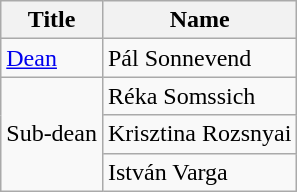<table class="wikitable">
<tr>
<th>Title</th>
<th>Name</th>
</tr>
<tr>
<td><a href='#'>Dean</a></td>
<td>Pál Sonnevend</td>
</tr>
<tr>
<td rowspan="3">Sub-dean</td>
<td>Réka Somssich</td>
</tr>
<tr>
<td>Krisztina Rozsnyai</td>
</tr>
<tr>
<td>István Varga</td>
</tr>
</table>
